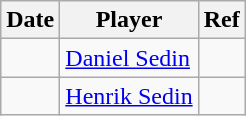<table class="wikitable">
<tr>
<th>Date</th>
<th>Player</th>
<th>Ref</th>
</tr>
<tr>
<td></td>
<td><a href='#'>Daniel Sedin</a></td>
<td></td>
</tr>
<tr>
<td></td>
<td><a href='#'>Henrik Sedin</a></td>
<td></td>
</tr>
</table>
